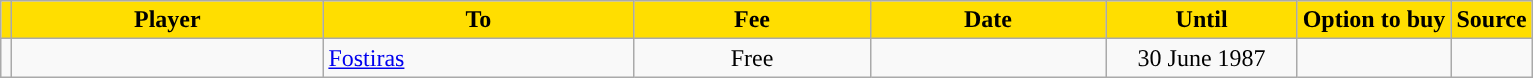<table class="wikitable sortable">
<tr>
<th style="background:#FFDE00"></th>
<th width=200 style="background:#FFDE00">Player</th>
<th width=200 style="background:#FFDE00">To</th>
<th width=150 style="background:#FFDE00">Fee</th>
<th width=150 style="background:#FFDE00">Date</th>
<th width=120 style="background:#FFDE00">Until</th>
<th style="background:#FFDE00">Option to buy</th>
<th style="background:#FFDE00">Source</th>
</tr>
<tr>
<td align=center></td>
<td></td>
<td> <a href='#'>Fostiras</a></td>
<td align=center>Free</td>
<td align=center></td>
<td align=center>30 June 1987</td>
<td align=center></td>
<td align=center></td>
</tr>
</table>
